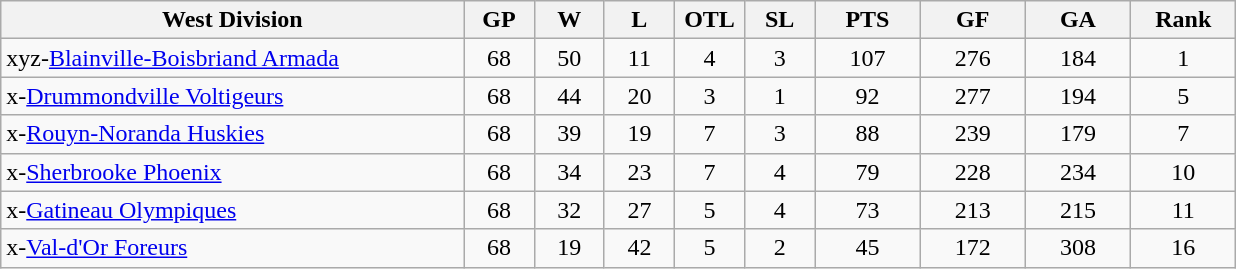<table class="wikitable" style="text-align:center">
<tr>
<th bgcolor="#DDDDFF" width="33%">West Division</th>
<th bgcolor="#DDDDFF" width="5%">GP</th>
<th bgcolor="#DDDDFF" width="5%">W</th>
<th bgcolor="#DDDDFF" width="5%">L</th>
<th bgcolor="#DDDDFF" width="5%">OTL</th>
<th bgcolor="#DDDDFF" width="5%">SL</th>
<th bgcolor="#DDDDFF" width="7.5%">PTS</th>
<th bgcolor="#DDDDFF" width="7.5%">GF</th>
<th bgcolor="#DDDDFF" width="7.5%">GA</th>
<th bgcolor="#DDDDFF" width="7.5%">Rank</th>
</tr>
<tr>
<td align=left>xyz-<a href='#'>Blainville-Boisbriand Armada</a></td>
<td>68</td>
<td>50</td>
<td>11</td>
<td>4</td>
<td>3</td>
<td>107</td>
<td>276</td>
<td>184</td>
<td>1</td>
</tr>
<tr>
<td align=left>x-<a href='#'>Drummondville Voltigeurs</a></td>
<td>68</td>
<td>44</td>
<td>20</td>
<td>3</td>
<td>1</td>
<td>92</td>
<td>277</td>
<td>194</td>
<td>5</td>
</tr>
<tr>
<td align=left>x-<a href='#'>Rouyn-Noranda Huskies</a></td>
<td>68</td>
<td>39</td>
<td>19</td>
<td>7</td>
<td>3</td>
<td>88</td>
<td>239</td>
<td>179</td>
<td>7</td>
</tr>
<tr>
<td align=left>x-<a href='#'>Sherbrooke Phoenix</a></td>
<td>68</td>
<td>34</td>
<td>23</td>
<td>7</td>
<td>4</td>
<td>79</td>
<td>228</td>
<td>234</td>
<td>10</td>
</tr>
<tr>
<td align=left>x-<a href='#'>Gatineau Olympiques</a></td>
<td>68</td>
<td>32</td>
<td>27</td>
<td>5</td>
<td>4</td>
<td>73</td>
<td>213</td>
<td>215</td>
<td>11</td>
</tr>
<tr>
<td align=left>x-<a href='#'>Val-d'Or Foreurs</a></td>
<td>68</td>
<td>19</td>
<td>42</td>
<td>5</td>
<td>2</td>
<td>45</td>
<td>172</td>
<td>308</td>
<td>16</td>
</tr>
</table>
